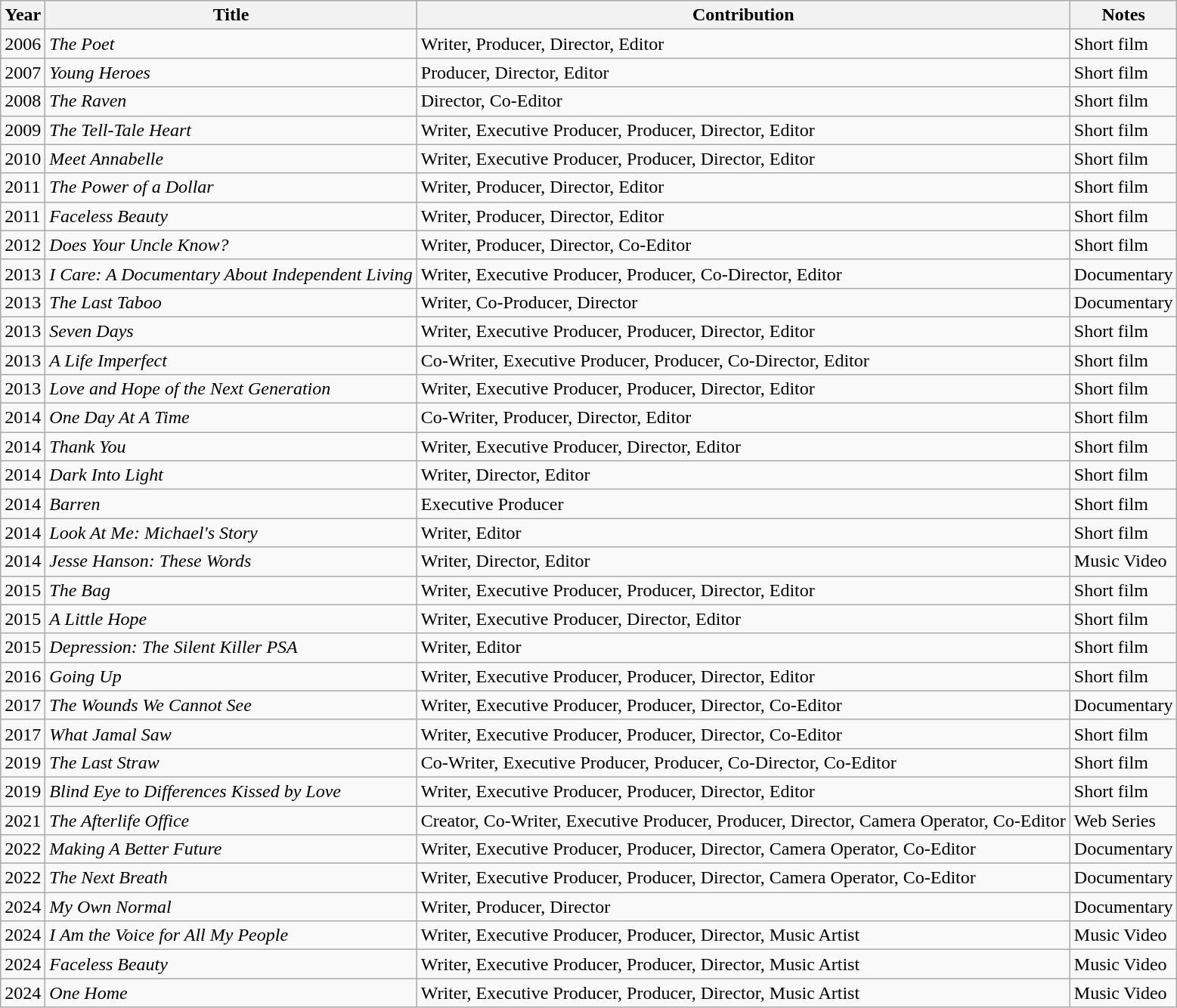<table class="wikitable">
<tr>
<th>Year</th>
<th>Title</th>
<th>Contribution</th>
<th>Notes</th>
</tr>
<tr>
<td>2006</td>
<td><em>The Poet</em></td>
<td>Writer, Producer, Director, Editor</td>
<td>Short film</td>
</tr>
<tr>
<td>2007</td>
<td><em>Young Heroes</em></td>
<td>Producer, Director, Editor</td>
<td>Short film</td>
</tr>
<tr>
<td>2008</td>
<td><em>The Raven</em></td>
<td>Director, Co-Editor</td>
<td>Short film</td>
</tr>
<tr>
<td>2009</td>
<td><em>The Tell-Tale Heart</em></td>
<td>Writer, Executive Producer, Producer, Director, Editor</td>
<td>Short film</td>
</tr>
<tr>
<td>2010</td>
<td><em>Meet Annabelle</em></td>
<td>Writer, Executive Producer, Producer, Director, Editor</td>
<td>Short film</td>
</tr>
<tr>
<td>2011</td>
<td><em>The Power of a Dollar</em></td>
<td>Writer, Producer, Director, Editor</td>
<td>Short film</td>
</tr>
<tr>
<td>2011</td>
<td><em>Faceless Beauty</em></td>
<td>Writer, Producer, Director, Editor</td>
<td>Short film</td>
</tr>
<tr>
<td>2012</td>
<td><em>Does Your Uncle Know?</em></td>
<td>Writer, Producer, Director, Co-Editor</td>
<td>Short film</td>
</tr>
<tr>
<td>2013</td>
<td><em>I Care: A Documentary About Independent Living</em></td>
<td>Writer, Executive Producer, Producer, Co-Director, Editor</td>
<td>Documentary</td>
</tr>
<tr>
<td>2013</td>
<td><em>The Last Taboo</em></td>
<td>Writer, Co-Producer, Director</td>
<td>Documentary</td>
</tr>
<tr>
<td>2013</td>
<td><em>Seven Days</em></td>
<td>Writer, Executive Producer, Producer, Director, Editor</td>
<td>Short film</td>
</tr>
<tr>
<td>2013</td>
<td><em>A Life Imperfect</em></td>
<td>Co-Writer, Executive Producer, Producer, Co-Director, Editor</td>
<td>Short film</td>
</tr>
<tr>
<td>2013</td>
<td><em>Love and Hope of the Next Generation</em></td>
<td>Writer, Executive Producer, Producer, Director, Editor</td>
<td>Short film</td>
</tr>
<tr>
<td>2014</td>
<td><em>One Day At A Time</em></td>
<td>Co-Writer, Producer, Director, Editor</td>
<td>Short film</td>
</tr>
<tr>
<td>2014</td>
<td><em>Thank You</em></td>
<td>Writer, Executive Producer, Director, Editor</td>
<td>Short film</td>
</tr>
<tr>
<td>2014</td>
<td><em>Dark Into Light</em></td>
<td>Writer, Director, Editor</td>
<td>Short film</td>
</tr>
<tr>
<td>2014</td>
<td><em>Barren</em></td>
<td>Executive Producer</td>
<td>Short film</td>
</tr>
<tr>
<td>2014</td>
<td><em>Look At Me: Michael's Story</em></td>
<td>Writer, Editor</td>
<td>Short film</td>
</tr>
<tr>
<td>2014</td>
<td><em>Jesse Hanson: These Words</em></td>
<td>Writer, Director, Editor</td>
<td>Music Video</td>
</tr>
<tr>
<td>2015</td>
<td><em>The Bag</em></td>
<td>Writer, Executive Producer, Producer, Director, Editor</td>
<td>Short film</td>
</tr>
<tr>
<td>2015</td>
<td><em>A Little Hope</em></td>
<td>Writer, Executive Producer, Director, Editor</td>
<td>Short film</td>
</tr>
<tr>
<td>2015</td>
<td><em>Depression: The Silent Killer PSA</em></td>
<td>Writer, Editor</td>
<td>Short film</td>
</tr>
<tr>
<td>2016</td>
<td><em>Going Up</em></td>
<td>Writer, Executive Producer, Producer, Director, Editor</td>
<td>Short film</td>
</tr>
<tr>
<td>2017</td>
<td><em>The Wounds We Cannot See</em></td>
<td>Writer, Executive Producer, Producer, Director, Co-Editor</td>
<td>Documentary</td>
</tr>
<tr>
<td>2017</td>
<td><em>What Jamal Saw</em></td>
<td>Writer, Executive Producer, Producer, Director, Co-Editor</td>
<td>Short film</td>
</tr>
<tr>
<td>2019</td>
<td><em>The Last Straw</em></td>
<td>Co-Writer, Executive Producer, Producer, Co-Director, Co-Editor</td>
<td>Short film</td>
</tr>
<tr>
<td>2019</td>
<td><em>Blind Eye to Differences Kissed by Love</em></td>
<td>Writer, Executive Producer, Producer, Director, Editor</td>
<td>Short film</td>
</tr>
<tr>
<td>2021</td>
<td><em>The Afterlife Office</em></td>
<td>Creator, Co-Writer, Executive Producer, Producer, Director, Camera Operator, Co-Editor</td>
<td>Web Series</td>
</tr>
<tr>
<td>2022</td>
<td><em>Making A Better Future</em></td>
<td>Writer, Executive Producer, Producer, Director, Camera Operator, Co-Editor</td>
<td>Documentary</td>
</tr>
<tr>
<td>2022</td>
<td><em>The Next Breath</em></td>
<td>Writer, Executive Producer, Producer, Director, Camera Operator, Co-Editor</td>
<td>Documentary</td>
</tr>
<tr>
<td>2024</td>
<td><em>My Own Normal</em></td>
<td>Writer, Producer, Director</td>
<td>Documentary</td>
</tr>
<tr>
<td>2024</td>
<td><em>I Am the Voice for All My People</em></td>
<td>Writer, Executive Producer, Producer, Director, Music Artist</td>
<td>Music Video</td>
</tr>
<tr>
<td>2024</td>
<td><em>Faceless Beauty</em></td>
<td>Writer, Executive Producer, Producer, Director, Music Artist</td>
<td>Music Video</td>
</tr>
<tr>
<td>2024</td>
<td><em>One Home</em></td>
<td>Writer, Executive Producer, Producer, Director, Music Artist</td>
<td>Music Video</td>
</tr>
</table>
